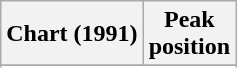<table class="wikitable sortable">
<tr>
<th align="left">Chart (1991)</th>
<th align="center">Peak<br>position</th>
</tr>
<tr>
</tr>
<tr>
</tr>
</table>
